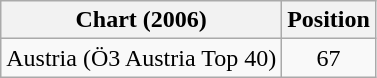<table class="wikitable">
<tr>
<th>Chart (2006)</th>
<th>Position</th>
</tr>
<tr>
<td>Austria (Ö3 Austria Top 40)</td>
<td align="center">67</td>
</tr>
</table>
